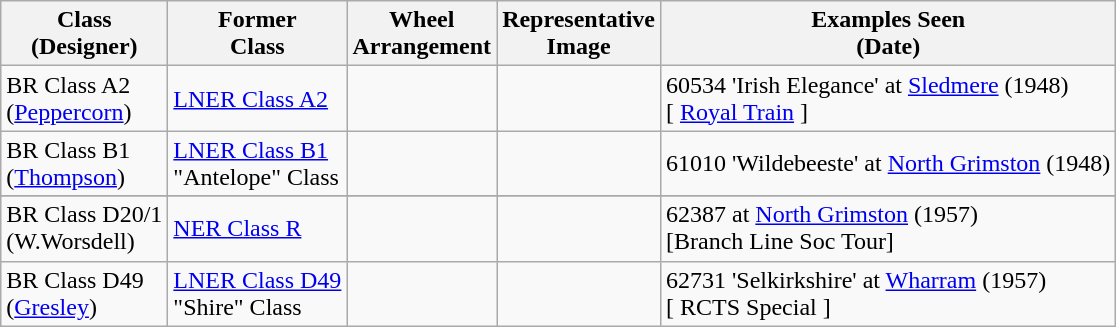<table class="wikitable">
<tr>
<th>Class<br>(Designer)</th>
<th>Former<br>Class</th>
<th>Wheel<br>Arrangement</th>
<th>Representative<br>Image</th>
<th>Examples Seen<br>(Date)</th>
</tr>
<tr>
<td>BR Class A2<br>(<a href='#'>Peppercorn</a>)</td>
<td><a href='#'>LNER Class A2</a></td>
<td></td>
<td></td>
<td>60534 'Irish Elegance' at <a href='#'>Sledmere</a> (1948)<br>[ <a href='#'>Royal Train</a> ]</td>
</tr>
<tr>
<td>BR Class B1<br>(<a href='#'>Thompson</a>)</td>
<td><a href='#'>LNER Class B1</a><br>"Antelope" Class</td>
<td></td>
<td></td>
<td>61010 'Wildebeeste' at <a href='#'>North Grimston</a> (1948)</td>
</tr>
<tr>
</tr>
<tr>
<td>BR Class D20/1<br>(W.Worsdell)</td>
<td><a href='#'>NER Class R</a><br></td>
<td></td>
<td></td>
<td>62387 at <a href='#'>North Grimston</a> (1957)<br>[Branch Line Soc Tour]</td>
</tr>
<tr>
<td>BR Class D49<br>(<a href='#'>Gresley</a>)</td>
<td><a href='#'>LNER Class D49</a><br>"Shire" Class</td>
<td></td>
<td></td>
<td>62731 'Selkirkshire' at <a href='#'>Wharram</a> (1957)<br>[ RCTS Special ]</td>
</tr>
</table>
